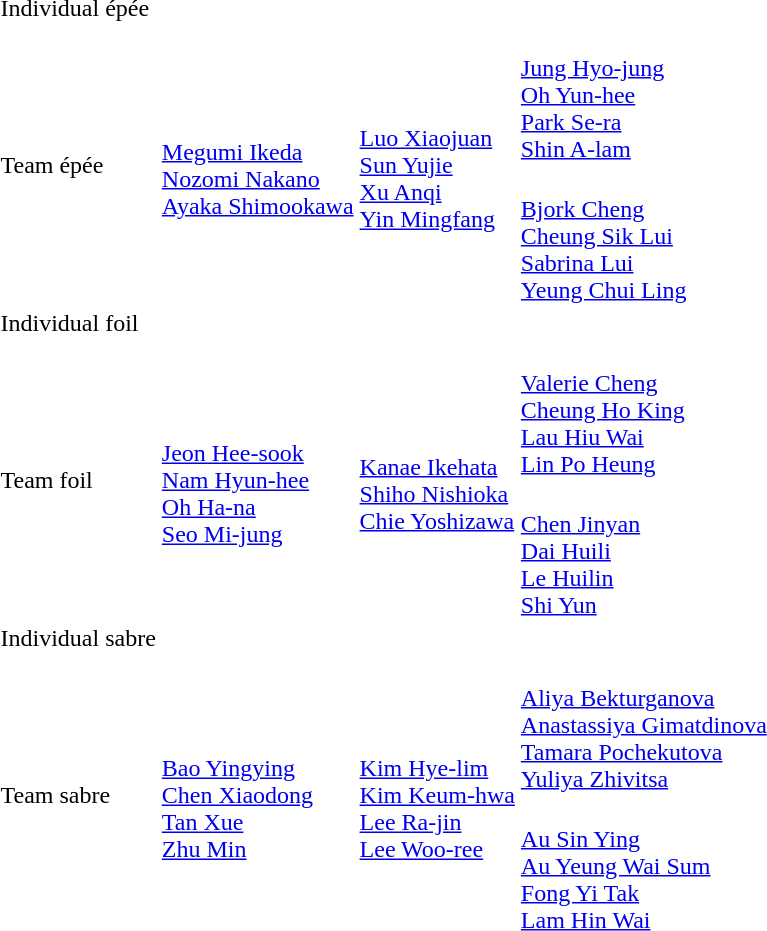<table>
<tr>
<td rowspan=2>Individual épée<br></td>
<td rowspan=2></td>
<td rowspan=2></td>
<td></td>
</tr>
<tr>
<td></td>
</tr>
<tr>
<td rowspan=2>Team épée<br></td>
<td rowspan=2><br><a href='#'>Megumi Ikeda</a><br><a href='#'>Nozomi Nakano</a><br><a href='#'>Ayaka Shimookawa</a></td>
<td rowspan=2><br><a href='#'>Luo Xiaojuan</a><br><a href='#'>Sun Yujie</a><br><a href='#'>Xu Anqi</a><br><a href='#'>Yin Mingfang</a></td>
<td><br><a href='#'>Jung Hyo-jung</a><br><a href='#'>Oh Yun-hee</a><br><a href='#'>Park Se-ra</a><br><a href='#'>Shin A-lam</a></td>
</tr>
<tr>
<td><br><a href='#'>Bjork Cheng</a><br><a href='#'>Cheung Sik Lui</a><br><a href='#'>Sabrina Lui</a><br><a href='#'>Yeung Chui Ling</a></td>
</tr>
<tr>
<td rowspan=2>Individual foil<br></td>
<td rowspan=2></td>
<td rowspan=2></td>
<td></td>
</tr>
<tr>
<td></td>
</tr>
<tr>
<td rowspan=2>Team foil<br></td>
<td rowspan=2><br><a href='#'>Jeon Hee-sook</a><br><a href='#'>Nam Hyun-hee</a><br><a href='#'>Oh Ha-na</a><br><a href='#'>Seo Mi-jung</a></td>
<td rowspan=2><br><a href='#'>Kanae Ikehata</a><br><a href='#'>Shiho Nishioka</a><br><a href='#'>Chie Yoshizawa</a></td>
<td><br><a href='#'>Valerie Cheng</a><br><a href='#'>Cheung Ho King</a><br><a href='#'>Lau Hiu Wai</a><br><a href='#'>Lin Po Heung</a></td>
</tr>
<tr>
<td><br><a href='#'>Chen Jinyan</a><br><a href='#'>Dai Huili</a><br><a href='#'>Le Huilin</a><br><a href='#'>Shi Yun</a></td>
</tr>
<tr>
<td rowspan=2>Individual sabre<br></td>
<td rowspan=2></td>
<td rowspan=2></td>
<td></td>
</tr>
<tr>
<td></td>
</tr>
<tr>
<td rowspan=2>Team sabre<br></td>
<td rowspan=2><br><a href='#'>Bao Yingying</a><br><a href='#'>Chen Xiaodong</a><br><a href='#'>Tan Xue</a><br><a href='#'>Zhu Min</a></td>
<td rowspan=2><br><a href='#'>Kim Hye-lim</a><br><a href='#'>Kim Keum-hwa</a><br><a href='#'>Lee Ra-jin</a><br><a href='#'>Lee Woo-ree</a></td>
<td><br><a href='#'>Aliya Bekturganova</a><br><a href='#'>Anastassiya Gimatdinova</a><br><a href='#'>Tamara Pochekutova</a><br><a href='#'>Yuliya Zhivitsa</a></td>
</tr>
<tr>
<td><br><a href='#'>Au Sin Ying</a><br><a href='#'>Au Yeung Wai Sum</a><br><a href='#'>Fong Yi Tak</a><br><a href='#'>Lam Hin Wai</a></td>
</tr>
</table>
